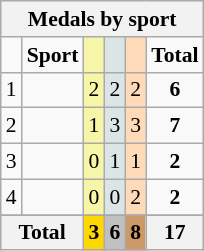<table class="wikitable" style="font-size:90%; text-align:center">
<tr style="background:#efefef;">
<th colspan=6>Medals by sport</th>
</tr>
<tr>
<td></td>
<td><strong>Sport</strong></td>
<td style="background:#F7F6A8;"></td>
<td style="background:#DCE5E5;"></td>
<td style="background:#FFDAB9;"></td>
<td><strong>Total</strong></td>
</tr>
<tr>
<td>1</td>
<td></td>
<td style="background:#F7F6A8;">2</td>
<td style="background:#DCE5E5;">2</td>
<td style="background:#FFDAB9;">2</td>
<td><strong>6</strong></td>
</tr>
<tr>
<td>2</td>
<td></td>
<td style="background:#F7F6A8;">1</td>
<td style="background:#DCE5E5;">3</td>
<td style="background:#FFDAB9;">3</td>
<td><strong>7</strong></td>
</tr>
<tr>
<td>3</td>
<td></td>
<td style="background:#F7F6A8;">0</td>
<td style="background:#DCE5E5;">1</td>
<td style="background:#FFDAB9;">1</td>
<td><strong>2</strong></td>
</tr>
<tr>
<td>4</td>
<td></td>
<td style="background:#F7F6A8;">0</td>
<td style="background:#DCE5E5;">0</td>
<td style="background:#FFDAB9;">2</td>
<td><strong>2</strong></td>
</tr>
<tr>
</tr>
<tr align=center>
<th colspan=2>Total</th>
<th style="background:gold;">3</th>
<th style="background:silver;">6</th>
<th style="background:#c96;">8</th>
<th>17</th>
</tr>
</table>
